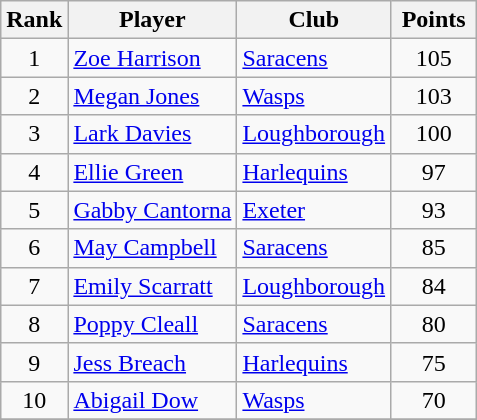<table class="wikitable" style="text-align:center">
<tr>
<th>Rank</th>
<th>Player</th>
<th>Club</th>
<th style="width:50px;">Points</th>
</tr>
<tr>
<td>1</td>
<td align=left> <a href='#'>Zoe Harrison</a></td>
<td align=left><a href='#'>Saracens</a></td>
<td>105</td>
</tr>
<tr>
<td>2</td>
<td align=left> <a href='#'>Megan Jones</a></td>
<td align=left><a href='#'>Wasps</a></td>
<td>103</td>
</tr>
<tr>
<td>3</td>
<td align=left> <a href='#'>Lark Davies</a></td>
<td align=left><a href='#'>Loughborough</a></td>
<td>100</td>
</tr>
<tr>
<td>4</td>
<td align=left> <a href='#'>Ellie Green</a></td>
<td align=left><a href='#'>Harlequins</a></td>
<td>97</td>
</tr>
<tr>
<td>5</td>
<td align=left> <a href='#'>Gabby Cantorna</a></td>
<td align=left><a href='#'>Exeter</a></td>
<td>93</td>
</tr>
<tr>
<td>6</td>
<td align=left> <a href='#'>May Campbell</a></td>
<td align=left><a href='#'>Saracens</a></td>
<td>85</td>
</tr>
<tr>
<td>7</td>
<td align=left> <a href='#'>Emily Scarratt</a></td>
<td align=left><a href='#'>Loughborough</a></td>
<td>84</td>
</tr>
<tr>
<td>8</td>
<td align=left> <a href='#'>Poppy Cleall</a></td>
<td align=left><a href='#'>Saracens</a></td>
<td>80</td>
</tr>
<tr>
<td>9</td>
<td align=left> <a href='#'>Jess Breach</a></td>
<td align=left><a href='#'>Harlequins</a></td>
<td>75</td>
</tr>
<tr>
<td>10</td>
<td align=left> <a href='#'>Abigail Dow</a></td>
<td align=left><a href='#'>Wasps</a></td>
<td>70</td>
</tr>
<tr>
</tr>
</table>
